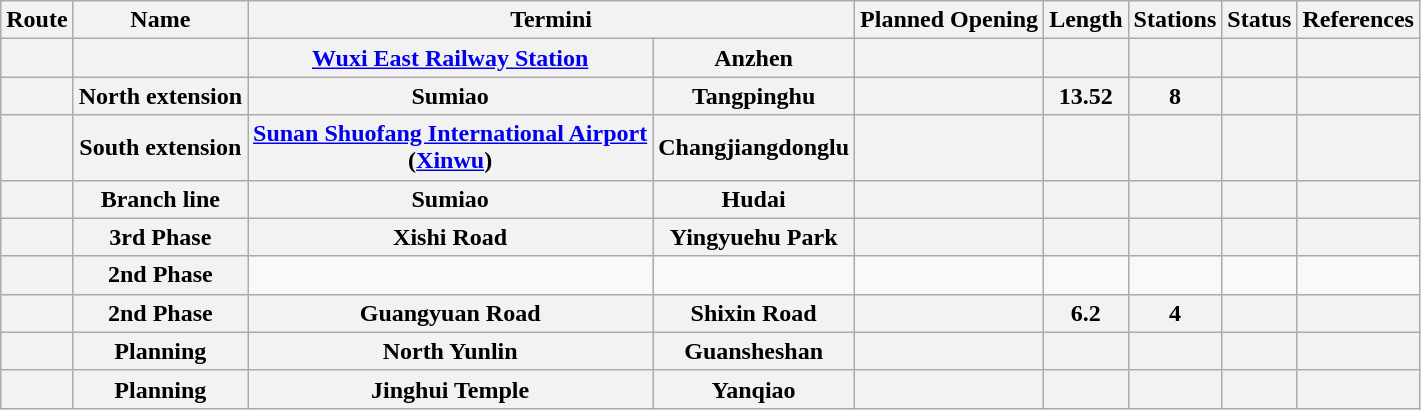<table class="wikitable">
<tr>
<th>Route</th>
<th>Name</th>
<th colspan="2">Termini</th>
<th>Planned Opening</th>
<th>Length</th>
<th>Stations</th>
<th>Status</th>
<th>References</th>
</tr>
<tr>
<th></th>
<th></th>
<th><strong><a href='#'>Wuxi East Railway Station</a></strong></th>
<th>Anzhen</th>
<th></th>
<th></th>
<th></th>
<th></th>
<th></th>
</tr>
<tr>
<th></th>
<th>North extension</th>
<th>Sumiao</th>
<th>Tangpinghu</th>
<th></th>
<th>13.52</th>
<th>8</th>
<th></th>
<th></th>
</tr>
<tr>
<th></th>
<th>South extension</th>
<th><strong><a href='#'>Sunan Shuofang International Airport</a></strong><br>(<a href='#'>Xinwu</a>)</th>
<th>Changjiangdonglu</th>
<th></th>
<th></th>
<th></th>
<th></th>
<th></th>
</tr>
<tr>
<th></th>
<th>Branch line</th>
<th>Sumiao</th>
<th>Hudai</th>
<th></th>
<th></th>
<th></th>
<th></th>
<th></th>
</tr>
<tr>
<th></th>
<th>3rd Phase</th>
<th>Xishi Road</th>
<th>Yingyuehu Park</th>
<th></th>
<th></th>
<th></th>
<th></th>
<th></th>
</tr>
<tr>
<th></th>
<th>2nd Phase</th>
<td></td>
<td></td>
<td></td>
<td></td>
<td></td>
<td></td>
<td></td>
</tr>
<tr>
<th></th>
<th>2nd Phase</th>
<th>Guangyuan Road</th>
<th>Shixin Road</th>
<th></th>
<th>6.2</th>
<th>4</th>
<th></th>
<th></th>
</tr>
<tr>
<th><strong></strong></th>
<th>Planning</th>
<th>North Yunlin</th>
<th>Guansheshan</th>
<th></th>
<th></th>
<th></th>
<th></th>
<th></th>
</tr>
<tr>
<th><strong></strong></th>
<th>Planning</th>
<th>Jinghui Temple</th>
<th>Yanqiao</th>
<th></th>
<th></th>
<th></th>
<th></th>
<th></th>
</tr>
</table>
